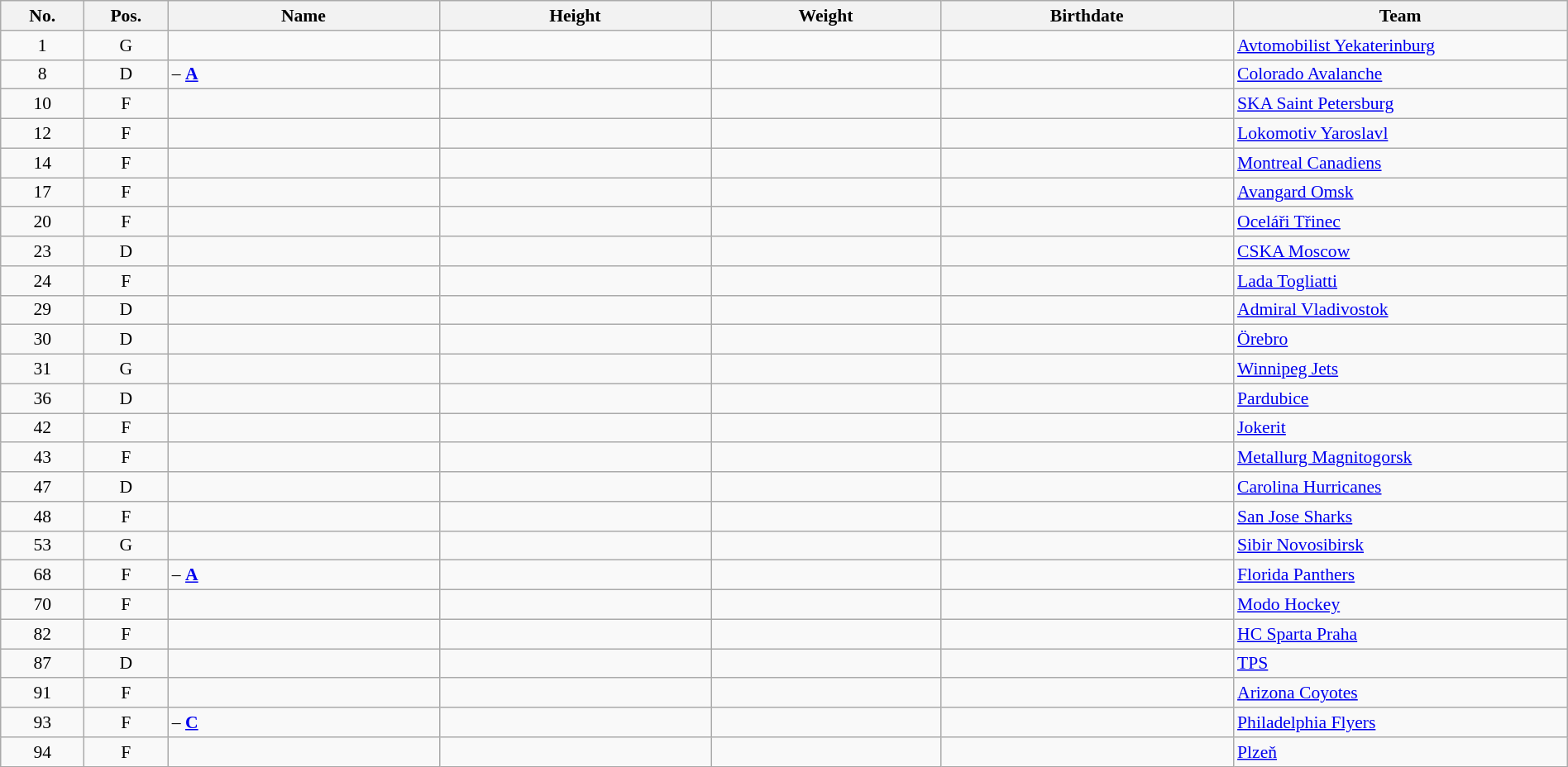<table width="100%" class="wikitable sortable" style="font-size: 90%; text-align: center;">
<tr>
<th style="width:  4%;">No.</th>
<th style="width:  4%;">Pos.</th>
<th style="width: 13%;">Name</th>
<th style="width: 13%;">Height</th>
<th style="width: 11%;">Weight</th>
<th style="width: 14%;">Birthdate</th>
<th style="width: 16%;">Team</th>
</tr>
<tr>
<td>1</td>
<td>G</td>
<td align=left></td>
<td></td>
<td></td>
<td></td>
<td style="text-align:left;"> <a href='#'>Avtomobilist Yekaterinburg</a></td>
</tr>
<tr>
<td>8</td>
<td>D</td>
<td align=left> – <strong><a href='#'>A</a></strong></td>
<td></td>
<td></td>
<td></td>
<td style="text-align:left;"> <a href='#'>Colorado Avalanche</a></td>
</tr>
<tr>
<td>10</td>
<td>F</td>
<td align=left></td>
<td></td>
<td></td>
<td></td>
<td style="text-align:left;"> <a href='#'>SKA Saint Petersburg</a></td>
</tr>
<tr>
<td>12</td>
<td>F</td>
<td align=left></td>
<td></td>
<td></td>
<td></td>
<td style="text-align:left;"> <a href='#'>Lokomotiv Yaroslavl</a></td>
</tr>
<tr>
<td>14</td>
<td>F</td>
<td align=left></td>
<td></td>
<td></td>
<td></td>
<td style="text-align:left;"> <a href='#'>Montreal Canadiens</a></td>
</tr>
<tr>
<td>17</td>
<td>F</td>
<td align=left></td>
<td></td>
<td></td>
<td></td>
<td style="text-align:left;"> <a href='#'>Avangard Omsk</a></td>
</tr>
<tr>
<td>20</td>
<td>F</td>
<td align=left></td>
<td></td>
<td></td>
<td></td>
<td style="text-align:left;"> <a href='#'>Oceláři Třinec</a></td>
</tr>
<tr>
<td>23</td>
<td>D</td>
<td align=left></td>
<td></td>
<td></td>
<td></td>
<td style="text-align:left;"> <a href='#'>CSKA Moscow</a></td>
</tr>
<tr>
<td>24</td>
<td>F</td>
<td align=left></td>
<td></td>
<td></td>
<td></td>
<td style="text-align:left;"> <a href='#'>Lada Togliatti</a></td>
</tr>
<tr>
<td>29</td>
<td>D</td>
<td align=left></td>
<td></td>
<td></td>
<td></td>
<td style="text-align:left;"> <a href='#'>Admiral Vladivostok</a></td>
</tr>
<tr>
<td>30</td>
<td>D</td>
<td align=left></td>
<td></td>
<td></td>
<td></td>
<td style="text-align:left;"> <a href='#'>Örebro</a></td>
</tr>
<tr>
<td>31</td>
<td>G</td>
<td align=left></td>
<td></td>
<td></td>
<td></td>
<td style="text-align:left;"> <a href='#'>Winnipeg Jets</a></td>
</tr>
<tr>
<td>36</td>
<td>D</td>
<td align=left></td>
<td></td>
<td></td>
<td></td>
<td style="text-align:left;"> <a href='#'>Pardubice</a></td>
</tr>
<tr>
<td>42</td>
<td>F</td>
<td align=left></td>
<td></td>
<td></td>
<td></td>
<td style="text-align:left;"> <a href='#'>Jokerit</a></td>
</tr>
<tr>
<td>43</td>
<td>F</td>
<td align=left></td>
<td></td>
<td></td>
<td></td>
<td style="text-align:left;"> <a href='#'>Metallurg Magnitogorsk</a></td>
</tr>
<tr>
<td>47</td>
<td>D</td>
<td align=left></td>
<td></td>
<td></td>
<td></td>
<td style="text-align:left;"> <a href='#'>Carolina Hurricanes</a></td>
</tr>
<tr>
<td>48</td>
<td>F</td>
<td align=left></td>
<td></td>
<td></td>
<td></td>
<td style="text-align:left;"> <a href='#'>San Jose Sharks</a></td>
</tr>
<tr>
<td>53</td>
<td>G</td>
<td align=left></td>
<td></td>
<td></td>
<td></td>
<td style="text-align:left;"> <a href='#'>Sibir Novosibirsk</a></td>
</tr>
<tr>
<td>68</td>
<td>F</td>
<td align=left> – <strong><a href='#'>A</a></strong></td>
<td></td>
<td></td>
<td></td>
<td style="text-align:left;"> <a href='#'>Florida Panthers</a></td>
</tr>
<tr>
<td>70</td>
<td>F</td>
<td align=left></td>
<td></td>
<td></td>
<td></td>
<td style="text-align:left;"> <a href='#'>Modo Hockey</a></td>
</tr>
<tr>
<td>82</td>
<td>F</td>
<td align=left></td>
<td></td>
<td></td>
<td></td>
<td style="text-align:left;"> <a href='#'>HC Sparta Praha</a></td>
</tr>
<tr>
<td>87</td>
<td>D</td>
<td align=left></td>
<td></td>
<td></td>
<td></td>
<td style="text-align:left;"> <a href='#'>TPS</a></td>
</tr>
<tr>
<td>91</td>
<td>F</td>
<td align=left></td>
<td></td>
<td></td>
<td></td>
<td style="text-align:left;"> <a href='#'>Arizona Coyotes</a></td>
</tr>
<tr>
<td>93</td>
<td>F</td>
<td align=left> – <strong><a href='#'>C</a></strong></td>
<td></td>
<td></td>
<td></td>
<td style="text-align:left;"> <a href='#'>Philadelphia Flyers</a></td>
</tr>
<tr>
<td>94</td>
<td>F</td>
<td align=left></td>
<td></td>
<td></td>
<td></td>
<td style="text-align:left;"> <a href='#'>Plzeň</a></td>
</tr>
</table>
